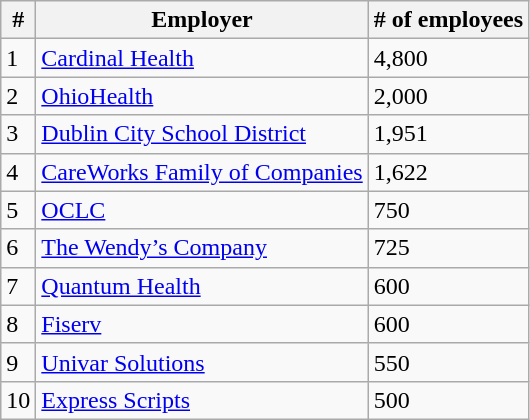<table class="wikitable sortable" border="1">
<tr>
<th>#</th>
<th>Employer</th>
<th># of employees</th>
</tr>
<tr>
<td>1</td>
<td><a href='#'>Cardinal Health</a></td>
<td>4,800</td>
</tr>
<tr>
<td>2</td>
<td><a href='#'>OhioHealth</a></td>
<td>2,000</td>
</tr>
<tr>
<td>3</td>
<td><a href='#'>Dublin City School District</a></td>
<td>1,951</td>
</tr>
<tr>
<td>4</td>
<td><a href='#'>CareWorks Family of Companies</a></td>
<td>1,622</td>
</tr>
<tr>
<td>5</td>
<td><a href='#'>OCLC</a></td>
<td>750</td>
</tr>
<tr>
<td>6</td>
<td><a href='#'>The Wendy’s Company</a></td>
<td>725</td>
</tr>
<tr>
<td>7</td>
<td><a href='#'>Quantum Health</a></td>
<td>600</td>
</tr>
<tr>
<td>8</td>
<td><a href='#'>Fiserv</a></td>
<td>600</td>
</tr>
<tr>
<td>9</td>
<td><a href='#'>Univar Solutions</a></td>
<td>550</td>
</tr>
<tr>
<td>10</td>
<td><a href='#'>Express Scripts</a></td>
<td>500</td>
</tr>
</table>
